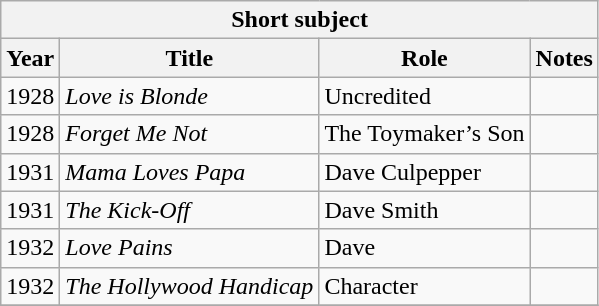<table class="wikitable sortable">
<tr>
<th colspan="4">Short subject</th>
</tr>
<tr>
<th>Year</th>
<th>Title</th>
<th>Role</th>
<th>Notes</th>
</tr>
<tr>
<td>1928</td>
<td><em>Love is Blonde</em></td>
<td>Uncredited</td>
<td></td>
</tr>
<tr>
<td>1928</td>
<td><em>Forget Me Not</em></td>
<td>The Toymaker’s Son</td>
<td></td>
</tr>
<tr>
<td>1931</td>
<td><em>Mama Loves Papa</em></td>
<td>Dave Culpepper</td>
<td></td>
</tr>
<tr>
<td>1931</td>
<td><em>The Kick-Off</em></td>
<td>Dave Smith</td>
<td></td>
</tr>
<tr>
<td>1932</td>
<td><em>Love Pains</em></td>
<td>Dave</td>
<td></td>
</tr>
<tr>
<td>1932</td>
<td><em>The Hollywood Handicap</em></td>
<td>Character</td>
<td></td>
</tr>
<tr>
</tr>
</table>
